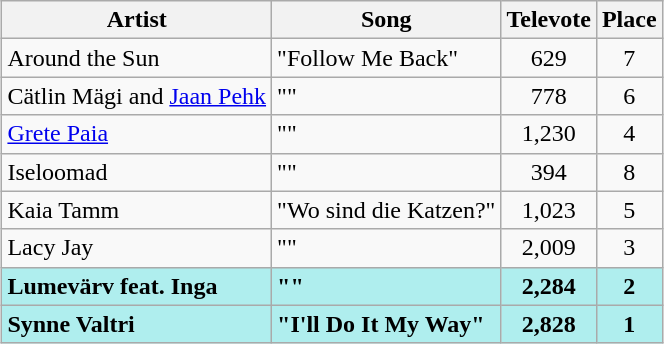<table class="sortable wikitable" style="margin: 1em auto 1em auto; text-align:center;">
<tr>
<th>Artist</th>
<th>Song</th>
<th>Televote</th>
<th>Place</th>
</tr>
<tr>
<td align="left">Around the Sun</td>
<td align="left">"Follow Me Back"</td>
<td>629</td>
<td>7</td>
</tr>
<tr>
<td align="left">Cätlin Mägi and <a href='#'>Jaan Pehk</a></td>
<td align="left">""</td>
<td>778</td>
<td>6</td>
</tr>
<tr>
<td align="left"><a href='#'>Grete Paia</a></td>
<td align="left">""</td>
<td>1,230</td>
<td>4</td>
</tr>
<tr>
<td align="left">Iseloomad</td>
<td align="left">""</td>
<td>394</td>
<td>8</td>
</tr>
<tr>
<td align="left">Kaia Tamm</td>
<td align="left">"Wo sind die Katzen?"</td>
<td>1,023</td>
<td>5</td>
</tr>
<tr>
<td align="left">Lacy Jay</td>
<td align="left">""</td>
<td>2,009</td>
<td>3</td>
</tr>
<tr style="font-weight:bold; background:paleturquoise;">
<td align="left">Lumevärv feat. Inga</td>
<td align="left">""</td>
<td>2,284</td>
<td>2</td>
</tr>
<tr style="font-weight:bold; background:paleturquoise;">
<td align="left">Synne Valtri</td>
<td align="left">"I'll Do It My Way"</td>
<td>2,828</td>
<td>1</td>
</tr>
</table>
